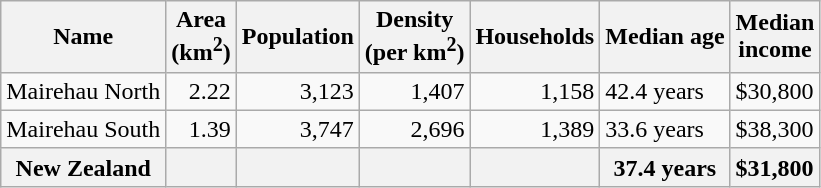<table class="wikitable">
<tr>
<th>Name</th>
<th>Area<br>(km<sup>2</sup>)</th>
<th>Population</th>
<th>Density<br>(per km<sup>2</sup>)</th>
<th>Households</th>
<th>Median age</th>
<th>Median<br>income</th>
</tr>
<tr>
<td>Mairehau North</td>
<td style="text-align:right;">2.22</td>
<td style="text-align:right;">3,123</td>
<td style="text-align:right;">1,407</td>
<td style="text-align:right;">1,158</td>
<td>42.4 years</td>
<td>$30,800</td>
</tr>
<tr>
<td>Mairehau South</td>
<td style="text-align:right;">1.39</td>
<td style="text-align:right;">3,747</td>
<td style="text-align:right;">2,696</td>
<td style="text-align:right;">1,389</td>
<td>33.6 years</td>
<td>$38,300</td>
</tr>
<tr>
<th>New Zealand</th>
<th></th>
<th></th>
<th></th>
<th></th>
<th>37.4 years</th>
<th style="text-align:left;">$31,800</th>
</tr>
</table>
